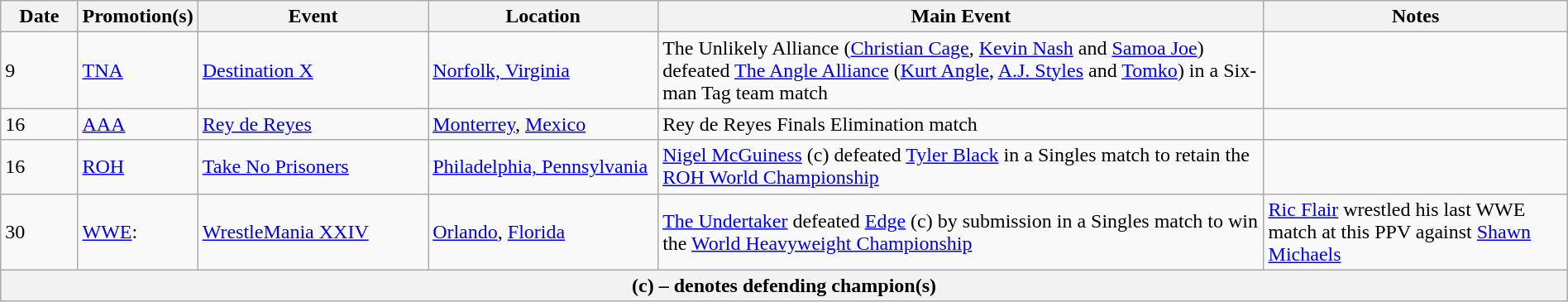<table class="wikitable" style="width:100%;">
<tr>
<th width=5%>Date</th>
<th width=5%>Promotion(s)</th>
<th width=15%>Event</th>
<th width=15%>Location</th>
<th width=40%>Main Event</th>
<th width=20%>Notes</th>
</tr>
<tr>
<td>9</td>
<td><a href='#'>TNA</a></td>
<td><a href='#'>Destination X</a></td>
<td><a href='#'>Norfolk, Virginia</a></td>
<td>The Unlikely Alliance (<a href='#'>Christian Cage</a>, <a href='#'>Kevin Nash</a> and <a href='#'>Samoa Joe</a>) defeated <a href='#'>The Angle Alliance</a> (<a href='#'>Kurt Angle</a>, <a href='#'>A.J. Styles</a> and <a href='#'>Tomko</a>) in a Six-man Tag team match</td>
<td></td>
</tr>
<tr>
<td>16</td>
<td><a href='#'>AAA</a></td>
<td><a href='#'>Rey de Reyes</a></td>
<td><a href='#'>Monterrey</a>, <a href='#'>Mexico</a></td>
<td>Rey de Reyes Finals Elimination match</td>
<td></td>
</tr>
<tr>
<td>16</td>
<td><a href='#'>ROH</a></td>
<td><a href='#'>Take No Prisoners</a></td>
<td><a href='#'>Philadelphia, Pennsylvania</a></td>
<td><a href='#'>Nigel McGuiness</a> (c) defeated <a href='#'>Tyler Black</a> in a Singles match to retain the <a href='#'>ROH World Championship</a></td>
<td></td>
</tr>
<tr>
<td>30</td>
<td><a href='#'>WWE</a>:<br></td>
<td><a href='#'>WrestleMania XXIV</a></td>
<td><a href='#'>Orlando</a>, <a href='#'>Florida</a></td>
<td><a href='#'>The Undertaker</a> defeated <a href='#'>Edge</a> (c) by submission in a Singles match to win the <a href='#'>World Heavyweight Championship</a></td>
<td><a href='#'>Ric Flair</a> wrestled his last WWE match at this PPV against <a href='#'>Shawn Michaels</a></td>
</tr>
<tr>
<th colspan="6">(c) – denotes defending champion(s)</th>
</tr>
</table>
